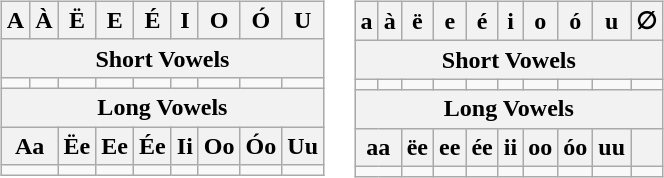<table>
<tr style="vertical-align: top;">
<td><br><table class="wikitable" style="text-align:center;">
<tr>
<th>A</th>
<th>À</th>
<th>Ë</th>
<th>E</th>
<th>É</th>
<th>I</th>
<th>O</th>
<th>Ó</th>
<th>U</th>
</tr>
<tr>
<th colspan="9">Short Vowels</th>
</tr>
<tr dir="rtl">
<td><span></span></td>
<td><span></span></td>
<td><span></span></td>
<td><span></span></td>
<td><span></span></td>
<td><span></span></td>
<td><span></span></td>
<td><span></span></td>
<td><span></span></td>
</tr>
<tr>
<th colspan="9">Long Vowels</th>
</tr>
<tr>
<th colspan="2">Aa</th>
<th>Ëe</th>
<th>Ee</th>
<th>Ée</th>
<th>Ii</th>
<th>Oo</th>
<th>Óo</th>
<th>Uu</th>
</tr>
<tr dir="rtl">
<td colspan="2"><span></span></td>
<td><span></span></td>
<td><span></span></td>
<td><span></span></td>
<td><span></span></td>
<td><span></span></td>
<td><span></span></td>
<td><span></span></td>
</tr>
</table>
</td>
<td><br><table class="wikitable" style="text-align:center;">
<tr>
<th>a</th>
<th>à</th>
<th>ë</th>
<th>e</th>
<th>é</th>
<th>i</th>
<th>o</th>
<th>ó</th>
<th>u</th>
<th>∅</th>
</tr>
<tr>
<th colspan="10">Short Vowels</th>
</tr>
<tr dir="rtl">
<td><span></span></td>
<td><span></span></td>
<td><span></span></td>
<td><span></span></td>
<td><span></span></td>
<td><span></span></td>
<td><span></span></td>
<td><span></span></td>
<td><span></span></td>
<td><span></span></td>
</tr>
<tr>
<th colspan="10">Long Vowels</th>
</tr>
<tr>
<th colspan="2">aa</th>
<th>ëe</th>
<th>ee</th>
<th>ée</th>
<th>ii</th>
<th>oo</th>
<th>óo</th>
<th>uu</th>
<th></th>
</tr>
<tr dir="rtl">
<td colspan="2"><span></span></td>
<td><span></span></td>
<td><span></span></td>
<td><span></span></td>
<td><span></span></td>
<td><span></span></td>
<td><span></span></td>
<td><span></span></td>
</tr>
</table>
</td>
</tr>
</table>
